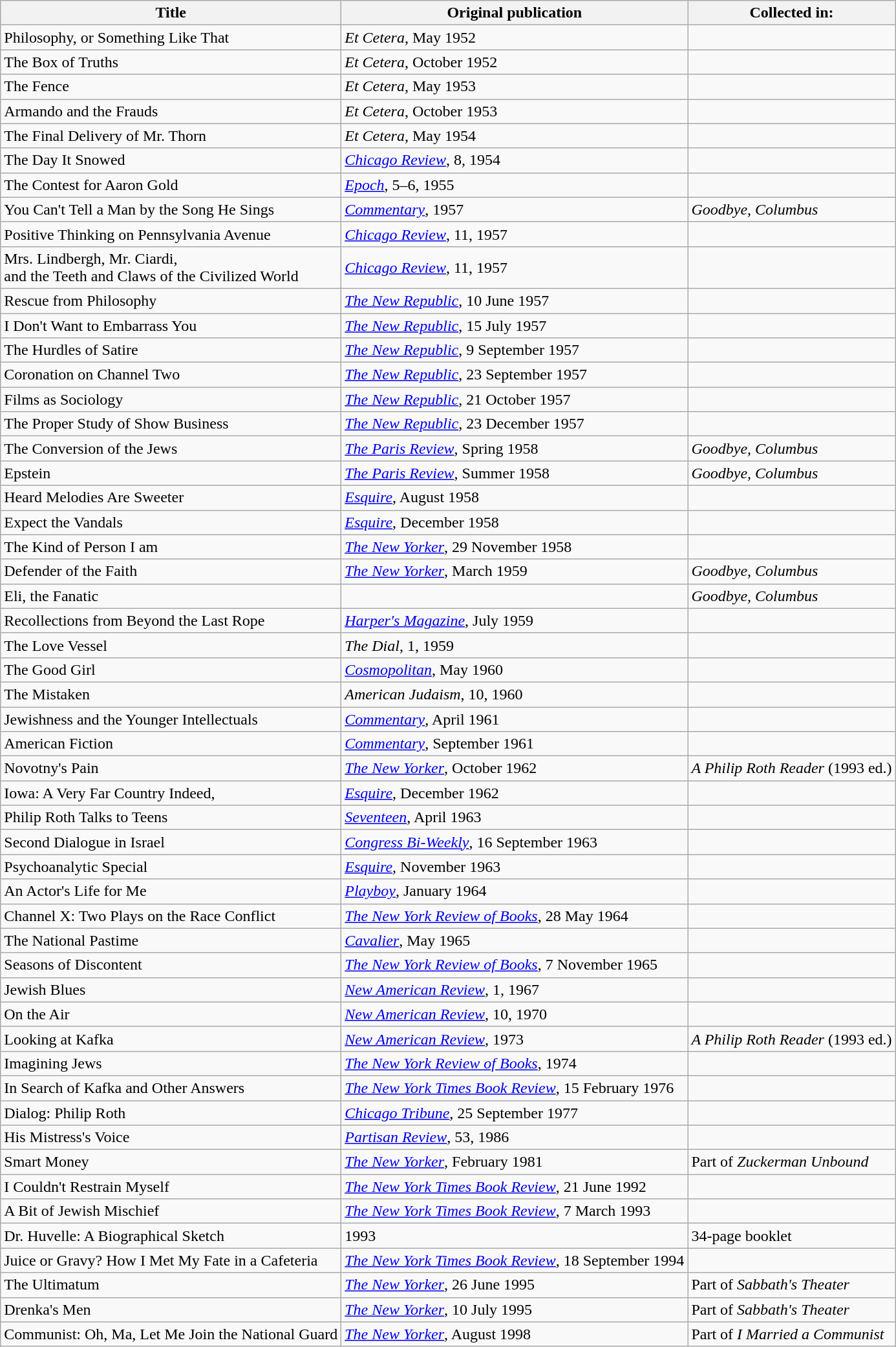<table class="wikitable sortable">
<tr>
<th>Title</th>
<th>Original publication</th>
<th>Collected in:</th>
</tr>
<tr>
<td>Philosophy, or Something Like That</td>
<td><em>Et Cetera</em>, May 1952</td>
<td></td>
</tr>
<tr>
<td>The Box of Truths</td>
<td><em>Et Cetera</em>, October 1952</td>
<td></td>
</tr>
<tr>
<td>The Fence</td>
<td><em>Et Cetera</em>, May 1953</td>
<td></td>
</tr>
<tr>
<td>Armando and the Frauds</td>
<td><em>Et Cetera</em>, October 1953</td>
<td></td>
</tr>
<tr>
<td>The Final Delivery of Mr. Thorn</td>
<td><em>Et Cetera</em>, May 1954</td>
<td></td>
</tr>
<tr>
<td>The Day It Snowed</td>
<td><em><a href='#'>Chicago Review</a></em>, 8, 1954</td>
<td></td>
</tr>
<tr>
<td>The Contest for Aaron Gold</td>
<td><em><a href='#'>Epoch</a></em>, 5–6, 1955</td>
<td></td>
</tr>
<tr>
<td>You Can't Tell a Man by the Song He Sings</td>
<td><em><a href='#'>Commentary</a></em>, 1957</td>
<td><em>Goodbye, Columbus</em></td>
</tr>
<tr>
<td>Positive Thinking on Pennsylvania Avenue</td>
<td><em><a href='#'>Chicago Review</a></em>, 11, 1957</td>
<td></td>
</tr>
<tr>
<td>Mrs. Lindbergh, Mr. Ciardi,<br>and the Teeth and Claws of the Civilized World</td>
<td><em><a href='#'>Chicago Review</a></em>, 11, 1957</td>
<td></td>
</tr>
<tr>
<td>Rescue from Philosophy</td>
<td><em><a href='#'>The New Republic</a></em>, 10 June 1957</td>
<td></td>
</tr>
<tr>
<td>I Don't Want to Embarrass You</td>
<td><em><a href='#'>The New Republic</a></em>, 15 July 1957</td>
<td></td>
</tr>
<tr>
<td>The Hurdles of Satire</td>
<td><em><a href='#'>The New Republic</a></em>, 9 September 1957</td>
<td></td>
</tr>
<tr>
<td>Coronation on Channel Two</td>
<td><em><a href='#'>The New Republic</a></em>, 23 September 1957</td>
<td></td>
</tr>
<tr>
<td>Films as Sociology</td>
<td><em><a href='#'>The New Republic</a></em>, 21 October 1957</td>
<td></td>
</tr>
<tr>
<td>The Proper Study of Show Business</td>
<td><em><a href='#'>The New Republic</a></em>, 23 December 1957</td>
<td></td>
</tr>
<tr>
<td>The Conversion of the Jews</td>
<td><em><a href='#'>The Paris Review</a></em>, Spring 1958</td>
<td><em>Goodbye, Columbus</em></td>
</tr>
<tr>
<td>Epstein</td>
<td><em><a href='#'>The Paris Review</a></em>, Summer 1958</td>
<td><em>Goodbye, Columbus</em></td>
</tr>
<tr>
<td>Heard Melodies Are Sweeter</td>
<td><em><a href='#'>Esquire</a></em>, August 1958</td>
<td></td>
</tr>
<tr>
<td>Expect the Vandals</td>
<td><em><a href='#'>Esquire</a></em>, December 1958</td>
<td></td>
</tr>
<tr>
<td>The Kind of Person I am</td>
<td><em><a href='#'>The New Yorker</a></em>, 29 November 1958</td>
<td></td>
</tr>
<tr>
<td>Defender of the Faith</td>
<td><em><a href='#'>The New Yorker</a></em>, March 1959</td>
<td><em>Goodbye, Columbus</em></td>
</tr>
<tr>
<td>Eli, the Fanatic</td>
<td></td>
<td><em>Goodbye, Columbus</em></td>
</tr>
<tr>
<td>Recollections from Beyond the Last Rope</td>
<td><em><a href='#'>Harper's Magazine</a></em>, July 1959</td>
<td></td>
</tr>
<tr>
<td>The Love Vessel</td>
<td><em>The Dial</em>, 1, 1959</td>
<td></td>
</tr>
<tr>
<td>The Good Girl</td>
<td><em><a href='#'>Cosmopolitan</a></em>, May 1960</td>
<td></td>
</tr>
<tr>
<td>The Mistaken</td>
<td><em>American Judaism</em>, 10, 1960</td>
<td></td>
</tr>
<tr>
<td>Jewishness and the Younger Intellectuals</td>
<td><em><a href='#'>Commentary</a></em>, April 1961</td>
<td></td>
</tr>
<tr>
<td>American Fiction</td>
<td><em><a href='#'>Commentary</a></em>, September 1961</td>
<td></td>
</tr>
<tr>
<td>Novotny's Pain</td>
<td><em><a href='#'>The New Yorker</a></em>, October 1962</td>
<td><em>A Philip Roth Reader</em> (1993 ed.)</td>
</tr>
<tr>
<td>Iowa: A Very Far Country Indeed,</td>
<td><em><a href='#'>Esquire</a></em>, December 1962</td>
<td></td>
</tr>
<tr>
<td>Philip Roth Talks to Teens</td>
<td><em><a href='#'>Seventeen</a></em>, April 1963</td>
<td></td>
</tr>
<tr>
<td>Second Dialogue in Israel</td>
<td><em><a href='#'>Congress Bi-Weekly</a></em>, 16 September 1963</td>
<td></td>
</tr>
<tr>
<td>Psychoanalytic Special</td>
<td><em><a href='#'>Esquire</a></em>, November 1963</td>
<td></td>
</tr>
<tr>
<td>An Actor's Life for Me</td>
<td><em><a href='#'>Playboy</a></em>, January 1964</td>
<td></td>
</tr>
<tr>
<td>Channel X: Two Plays on the Race Conflict</td>
<td><em><a href='#'>The New York Review of Books</a></em>, 28 May 1964</td>
<td></td>
</tr>
<tr>
<td>The National Pastime</td>
<td><em><a href='#'>Cavalier</a></em>, May 1965</td>
<td></td>
</tr>
<tr>
<td>Seasons of Discontent</td>
<td><em><a href='#'>The New York Review of Books</a></em>, 7 November 1965</td>
<td></td>
</tr>
<tr>
<td>Jewish Blues</td>
<td><em><a href='#'>New American Review</a></em>, 1, 1967</td>
<td></td>
</tr>
<tr>
<td>On the Air</td>
<td><em><a href='#'>New American Review</a></em>, 10, 1970</td>
<td></td>
</tr>
<tr>
<td>Looking at Kafka</td>
<td><em><a href='#'>New American Review</a></em>, 1973</td>
<td><em>A Philip Roth Reader</em> (1993 ed.)</td>
</tr>
<tr>
<td>Imagining Jews</td>
<td><em><a href='#'>The New York Review of Books</a></em>, 1974</td>
<td></td>
</tr>
<tr>
<td>In Search of Kafka and Other Answers</td>
<td><em><a href='#'>The New York Times Book Review</a></em>, 15 February 1976</td>
<td></td>
</tr>
<tr>
<td>Dialog: Philip Roth</td>
<td><em><a href='#'>Chicago Tribune</a></em>, 25 September 1977</td>
<td></td>
</tr>
<tr>
<td>His Mistress's Voice</td>
<td><em><a href='#'>Partisan Review</a></em>, 53, 1986</td>
<td></td>
</tr>
<tr>
<td>Smart Money</td>
<td><em><a href='#'>The New Yorker</a></em>, February 1981</td>
<td>Part of <em>Zuckerman Unbound</em></td>
</tr>
<tr>
<td>I Couldn't Restrain Myself</td>
<td><em><a href='#'>The New York Times Book Review</a></em>, 21 June 1992</td>
<td></td>
</tr>
<tr>
<td>A Bit of Jewish Mischief</td>
<td><em><a href='#'>The New York Times Book Review</a></em>, 7 March 1993</td>
<td></td>
</tr>
<tr>
<td>Dr. Huvelle: A Biographical Sketch</td>
<td>1993</td>
<td>34-page booklet</td>
</tr>
<tr>
<td>Juice or Gravy? How I Met My Fate in a Cafeteria</td>
<td><em><a href='#'>The New York Times Book Review</a></em>, 18 September 1994</td>
<td></td>
</tr>
<tr>
<td>The Ultimatum</td>
<td><em><a href='#'>The New Yorker</a></em>, 26 June 1995</td>
<td>Part of <em>Sabbath's Theater</em></td>
</tr>
<tr>
<td>Drenka's Men</td>
<td><em><a href='#'>The New Yorker</a></em>, 10 July 1995</td>
<td>Part of <em>Sabbath's Theater</em></td>
</tr>
<tr>
<td>Communist: Oh, Ma, Let Me Join the National Guard</td>
<td><em><a href='#'>The New Yorker</a></em>, August 1998</td>
<td>Part of <em>I Married a Communist</em></td>
</tr>
</table>
